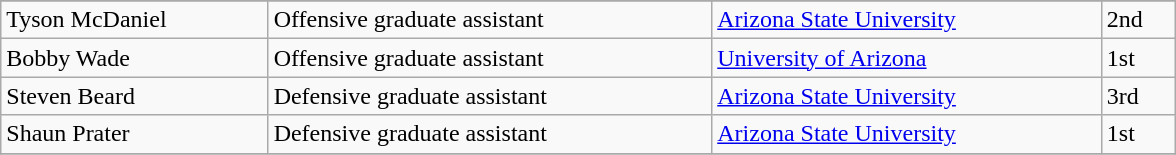<table class="wikitable" style="width:62%">
<tr>
</tr>
<tr>
<td>Tyson McDaniel</td>
<td>Offensive graduate assistant</td>
<td><a href='#'>Arizona State University</a></td>
<td>2nd</td>
</tr>
<tr>
<td>Bobby Wade</td>
<td>Offensive graduate assistant</td>
<td><a href='#'>University of Arizona</a></td>
<td>1st</td>
</tr>
<tr>
<td>Steven Beard</td>
<td>Defensive graduate assistant</td>
<td><a href='#'>Arizona State University</a></td>
<td>3rd</td>
</tr>
<tr>
<td>Shaun Prater</td>
<td>Defensive graduate assistant</td>
<td><a href='#'>Arizona State University</a></td>
<td>1st</td>
</tr>
<tr>
</tr>
</table>
